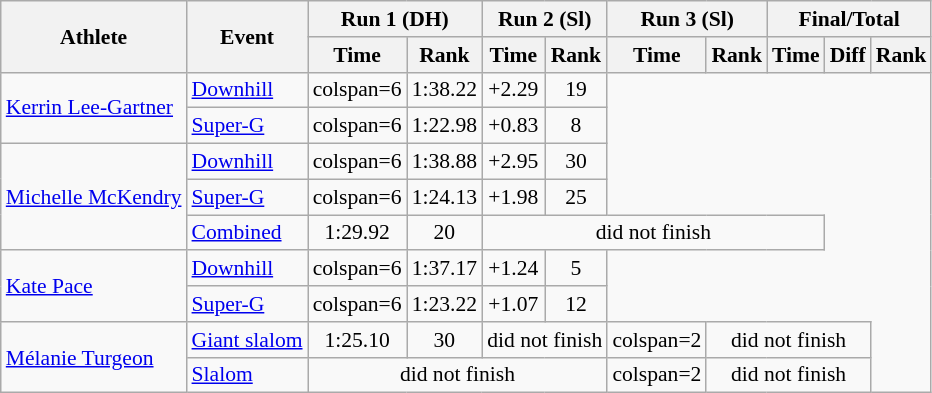<table class="wikitable" style="font-size:90%">
<tr>
<th rowspan="2">Athlete</th>
<th rowspan="2">Event</th>
<th colspan="2">Run 1 (DH)</th>
<th colspan="2">Run 2 (Sl)</th>
<th colspan="2">Run 3 (Sl)</th>
<th colspan="3">Final/Total</th>
</tr>
<tr>
<th>Time</th>
<th>Rank</th>
<th>Time</th>
<th>Rank</th>
<th>Time</th>
<th>Rank</th>
<th>Time</th>
<th>Diff</th>
<th>Rank</th>
</tr>
<tr align="center">
<td align="left" rowspan=2><a href='#'>Kerrin Lee-Gartner</a></td>
<td align="left"><a href='#'>Downhill</a></td>
<td>colspan=6 </td>
<td>1:38.22</td>
<td>+2.29</td>
<td>19</td>
</tr>
<tr align="center">
<td align="left"><a href='#'>Super-G</a></td>
<td>colspan=6 </td>
<td>1:22.98</td>
<td>+0.83</td>
<td>8</td>
</tr>
<tr align="center">
<td align="left" rowspan=3><a href='#'>Michelle McKendry</a></td>
<td align="left"><a href='#'>Downhill</a></td>
<td>colspan=6 </td>
<td>1:38.88</td>
<td>+2.95</td>
<td>30</td>
</tr>
<tr align="center">
<td align="left"><a href='#'>Super-G</a></td>
<td>colspan=6 </td>
<td>1:24.13</td>
<td>+1.98</td>
<td>25</td>
</tr>
<tr align="center">
<td align="left"><a href='#'>Combined</a></td>
<td>1:29.92</td>
<td>20</td>
<td colspan=5>did not finish</td>
</tr>
<tr align="center">
<td align="left" rowspan=2><a href='#'>Kate Pace</a></td>
<td align="left"><a href='#'>Downhill</a></td>
<td>colspan=6 </td>
<td>1:37.17</td>
<td>+1.24</td>
<td>5</td>
</tr>
<tr align="center">
<td align="left"><a href='#'>Super-G</a></td>
<td>colspan=6 </td>
<td>1:23.22</td>
<td>+1.07</td>
<td>12</td>
</tr>
<tr align="center">
<td align="left" rowspan=2><a href='#'>Mélanie Turgeon</a></td>
<td align="left"><a href='#'>Giant slalom</a></td>
<td>1:25.10</td>
<td>30</td>
<td colspan=2>did not finish</td>
<td>colspan=2 </td>
<td colspan=3>did not finish</td>
</tr>
<tr align="center">
<td align="left"><a href='#'>Slalom</a></td>
<td colspan=4>did not finish</td>
<td>colspan=2 </td>
<td colspan=3>did not finish</td>
</tr>
</table>
